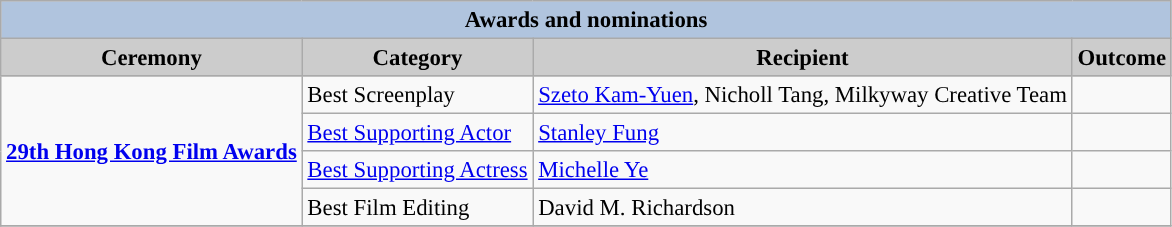<table class="wikitable" style="font-size:95%;" ;>
<tr style="background:#ccc; text-align:center;">
<th colspan="4" style="background: LightSteelBlue;">Awards and nominations</th>
</tr>
<tr style="background:#ccc; text-align:center;">
<th style="background:#ccc">Ceremony</th>
<th style="background:#ccc">Category</th>
<th style="background:#ccc">Recipient</th>
<th style="background:#ccc">Outcome</th>
</tr>
<tr>
<td rowspan=4><strong><a href='#'>29th Hong Kong Film Awards</a></strong></td>
<td>Best Screenplay</td>
<td><a href='#'>Szeto Kam-Yuen</a>, Nicholl Tang, Milkyway Creative Team</td>
<td></td>
</tr>
<tr>
<td><a href='#'>Best Supporting Actor</a></td>
<td><a href='#'>Stanley Fung</a></td>
<td></td>
</tr>
<tr>
<td><a href='#'>Best Supporting Actress</a></td>
<td><a href='#'>Michelle Ye</a></td>
<td></td>
</tr>
<tr>
<td>Best Film Editing</td>
<td>David M. Richardson</td>
<td></td>
</tr>
<tr>
</tr>
</table>
